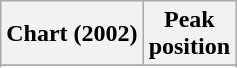<table class="wikitable">
<tr>
<th>Chart (2002)</th>
<th>Peak<br>position</th>
</tr>
<tr>
</tr>
<tr>
</tr>
<tr>
</tr>
</table>
